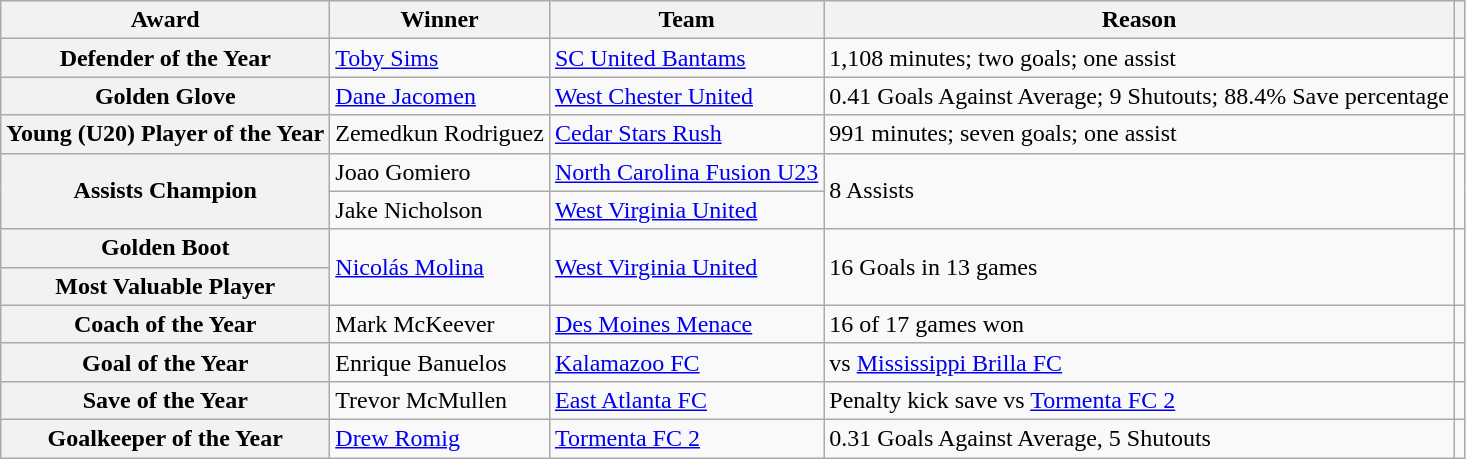<table class="wikitable">
<tr>
<th>Award</th>
<th>Winner</th>
<th>Team</th>
<th>Reason</th>
<th></th>
</tr>
<tr>
<th>Defender of the Year</th>
<td> <a href='#'>Toby Sims</a></td>
<td><a href='#'>SC United Bantams</a></td>
<td>1,108 minutes; two goals; one assist</td>
<td align=center></td>
</tr>
<tr>
<th>Golden Glove</th>
<td> <a href='#'>Dane Jacomen</a></td>
<td><a href='#'>West Chester United</a></td>
<td>0.41 Goals Against Average; 9 Shutouts; 88.4% Save percentage</td>
<td align=center></td>
</tr>
<tr>
<th>Young (U20) Player of the Year</th>
<td> Zemedkun Rodriguez</td>
<td><a href='#'>Cedar Stars Rush</a></td>
<td>991 minutes; seven goals; one assist</td>
<td align=center></td>
</tr>
<tr>
<th rowspan=2>Assists Champion</th>
<td> Joao Gomiero</td>
<td><a href='#'>North Carolina Fusion U23</a></td>
<td rowspan=2>8 Assists</td>
<td rowspan=2 align=center></td>
</tr>
<tr>
<td> Jake Nicholson</td>
<td><a href='#'>West Virginia United</a></td>
</tr>
<tr>
<th>Golden Boot</th>
<td rowspan=2> <a href='#'>Nicolás Molina</a></td>
<td rowspan=2><a href='#'>West Virginia United</a></td>
<td rowspan=2>16 Goals in 13 games</td>
<td rowspan=2 align=center></td>
</tr>
<tr>
<th>Most Valuable Player</th>
</tr>
<tr>
<th>Coach of the Year</th>
<td> Mark McKeever</td>
<td><a href='#'>Des Moines Menace</a></td>
<td>16 of 17 games won</td>
<td align=center></td>
</tr>
<tr>
<th>Goal of the Year</th>
<td> Enrique Banuelos</td>
<td><a href='#'>Kalamazoo FC</a></td>
<td>vs <a href='#'>Mississippi Brilla FC</a></td>
<td align=center></td>
</tr>
<tr>
<th>Save of the Year</th>
<td> Trevor McMullen</td>
<td><a href='#'>East Atlanta FC</a></td>
<td>Penalty kick save vs <a href='#'>Tormenta FC 2</a></td>
<td align=center></td>
</tr>
<tr>
<th>Goalkeeper of the Year</th>
<td> <a href='#'>Drew Romig</a></td>
<td><a href='#'>Tormenta FC 2</a></td>
<td>0.31 Goals Against Average, 5 Shutouts</td>
<td align=center></td>
</tr>
</table>
